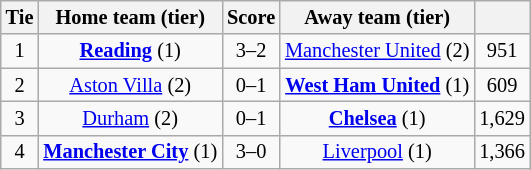<table class="wikitable" style="text-align:center; font-size:85%">
<tr>
<th>Tie</th>
<th>Home team (tier)</th>
<th>Score</th>
<th>Away team (tier)</th>
<th></th>
</tr>
<tr>
<td>1</td>
<td><strong><a href='#'>Reading</a></strong> (1)</td>
<td>3–2 </td>
<td><a href='#'>Manchester United</a> (2)</td>
<td>951</td>
</tr>
<tr>
<td>2</td>
<td><a href='#'>Aston Villa</a> (2)</td>
<td>0–1</td>
<td><strong><a href='#'>West Ham United</a></strong> (1)</td>
<td>609</td>
</tr>
<tr>
<td>3</td>
<td><a href='#'>Durham</a> (2)</td>
<td>0–1</td>
<td><strong><a href='#'>Chelsea</a></strong> (1)</td>
<td>1,629</td>
</tr>
<tr>
<td>4</td>
<td><strong><a href='#'>Manchester City</a></strong> (1)</td>
<td>3–0</td>
<td><a href='#'>Liverpool</a> (1)</td>
<td>1,366</td>
</tr>
</table>
